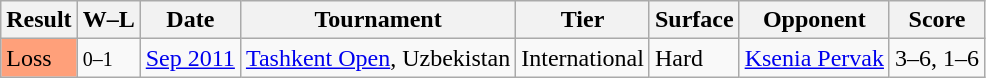<table class="sortable wikitable">
<tr>
<th>Result</th>
<th class="unsortable">W–L</th>
<th>Date</th>
<th>Tournament</th>
<th>Tier</th>
<th>Surface</th>
<th>Opponent</th>
<th class="unsortable">Score</th>
</tr>
<tr>
<td style="background:#ffa07a;">Loss</td>
<td><small>0–1</small></td>
<td><a href='#'>Sep 2011</a></td>
<td><a href='#'>Tashkent Open</a>, Uzbekistan</td>
<td>International</td>
<td>Hard</td>
<td> <a href='#'>Ksenia Pervak</a></td>
<td>3–6, 1–6</td>
</tr>
</table>
